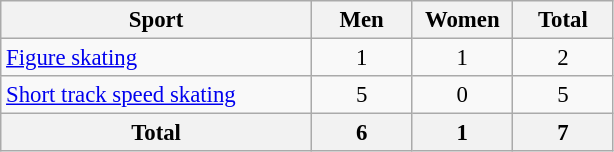<table class="wikitable" style="text-align:center; font-size: 95%">
<tr>
<th width=200>Sport</th>
<th width=60>Men</th>
<th width=60>Women</th>
<th width=60>Total</th>
</tr>
<tr>
<td align=left><a href='#'>Figure skating</a></td>
<td>1</td>
<td>1</td>
<td>2</td>
</tr>
<tr>
<td align=left><a href='#'>Short track speed skating</a></td>
<td>5</td>
<td>0</td>
<td>5</td>
</tr>
<tr>
<th>Total</th>
<th>6</th>
<th>1</th>
<th>7</th>
</tr>
</table>
